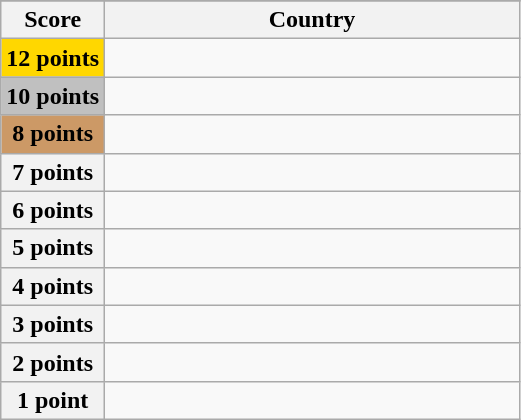<table class="wikitable">
<tr>
</tr>
<tr>
<th scope="col" width="20%">Score</th>
<th scope="col">Country</th>
</tr>
<tr>
<th scope="row" style="background:gold">12 points</th>
<td></td>
</tr>
<tr>
<th scope="row" style="background:silver">10 points</th>
<td></td>
</tr>
<tr>
<th scope="row" style="background:#CC9966">8 points</th>
<td></td>
</tr>
<tr>
<th scope="row">7 points</th>
<td></td>
</tr>
<tr>
<th scope="row">6 points</th>
<td></td>
</tr>
<tr>
<th scope="row">5 points</th>
<td></td>
</tr>
<tr>
<th scope="row">4 points</th>
<td></td>
</tr>
<tr>
<th scope="row">3 points</th>
<td></td>
</tr>
<tr>
<th scope="row">2 points</th>
<td></td>
</tr>
<tr>
<th scope="row">1 point</th>
<td></td>
</tr>
</table>
